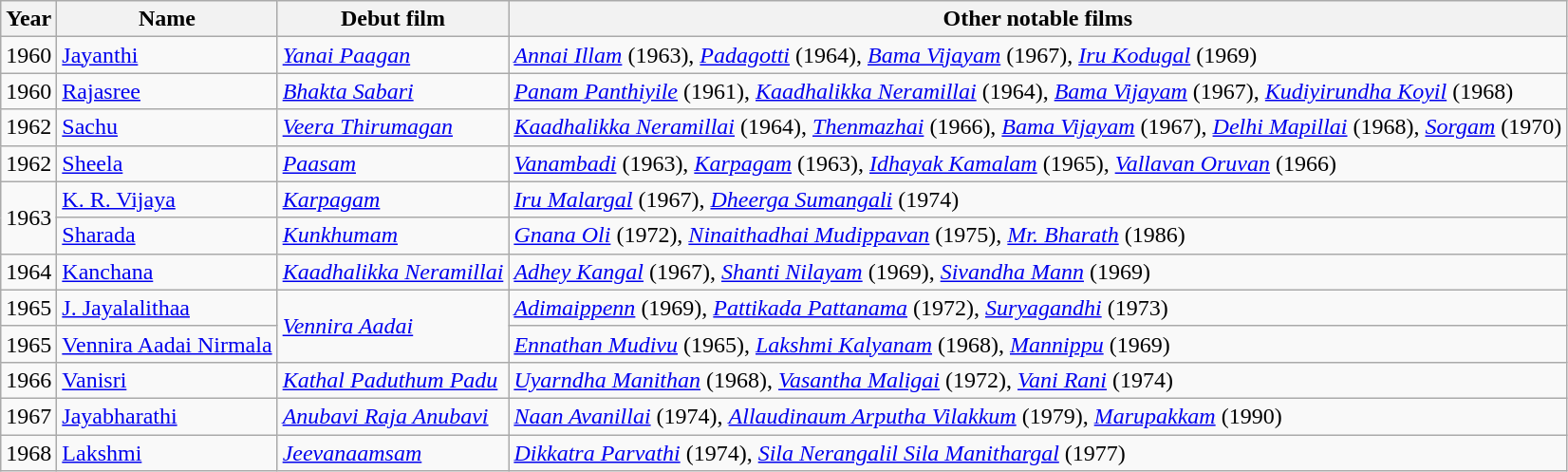<table class="wikitable sortable">
<tr>
<th>Year</th>
<th>Name</th>
<th>Debut film</th>
<th class="unsortable">Other notable films</th>
</tr>
<tr>
<td>1960</td>
<td><a href='#'>Jayanthi</a></td>
<td><em><a href='#'>Yanai Paagan</a></em></td>
<td><em><a href='#'>Annai Illam</a></em> (1963), <em><a href='#'>Padagotti</a></em> (1964), <em><a href='#'>Bama Vijayam</a></em> (1967), <em><a href='#'>Iru Kodugal</a></em> (1969)</td>
</tr>
<tr>
<td>1960</td>
<td><a href='#'>Rajasree</a></td>
<td><em><a href='#'>Bhakta Sabari</a> </em></td>
<td><em><a href='#'>Panam Panthiyile</a></em> (1961), <em><a href='#'>Kaadhalikka Neramillai</a></em> (1964), <em><a href='#'>Bama Vijayam</a></em> (1967), <em><a href='#'>Kudiyirundha Koyil</a></em> (1968)</td>
</tr>
<tr>
<td>1962</td>
<td><a href='#'>Sachu</a></td>
<td><em><a href='#'>Veera Thirumagan</a></em></td>
<td><em><a href='#'>Kaadhalikka Neramillai</a></em> (1964), <em><a href='#'>Thenmazhai</a></em> (1966), <em><a href='#'>Bama Vijayam</a></em> (1967), <em><a href='#'>Delhi Mapillai</a></em> (1968), <em><a href='#'>Sorgam</a></em> (1970)</td>
</tr>
<tr>
<td>1962</td>
<td><a href='#'>Sheela</a></td>
<td><em><a href='#'>Paasam</a></em></td>
<td><em><a href='#'>Vanambadi</a></em> (1963), <em><a href='#'>Karpagam</a></em> (1963), <em><a href='#'>Idhayak Kamalam</a></em> (1965), <em><a href='#'>Vallavan Oruvan</a></em> (1966)</td>
</tr>
<tr>
<td rowspan="2">1963</td>
<td><a href='#'>K. R. Vijaya</a></td>
<td><em><a href='#'>Karpagam</a></em></td>
<td><em><a href='#'>Iru Malargal</a></em> (1967), <em><a href='#'>Dheerga Sumangali</a></em> (1974)</td>
</tr>
<tr>
<td><a href='#'>Sharada</a></td>
<td><em><a href='#'>Kunkhumam</a></em></td>
<td><em><a href='#'>Gnana Oli</a></em> (1972), <em><a href='#'>Ninaithadhai Mudippavan</a></em> (1975), <em><a href='#'>Mr. Bharath</a></em> (1986)</td>
</tr>
<tr>
<td>1964</td>
<td><a href='#'>Kanchana</a></td>
<td><em><a href='#'>Kaadhalikka Neramillai</a></em></td>
<td><em><a href='#'>Adhey Kangal</a></em> (1967), <em><a href='#'>Shanti Nilayam</a></em> (1969), <em><a href='#'>Sivandha Mann</a></em> (1969)</td>
</tr>
<tr>
<td>1965</td>
<td><a href='#'>J. Jayalalithaa</a></td>
<td rowspan=2><em><a href='#'>Vennira Aadai</a></em></td>
<td><em><a href='#'>Adimaippenn</a></em> (1969), <em><a href='#'>Pattikada Pattanama</a></em> (1972), <em><a href='#'>Suryagandhi</a></em> (1973)</td>
</tr>
<tr>
<td>1965</td>
<td><a href='#'>Vennira Aadai Nirmala</a></td>
<td><em><a href='#'>Ennathan Mudivu</a></em> (1965), <em><a href='#'>Lakshmi Kalyanam</a></em> (1968), <em><a href='#'>Mannippu</a></em> (1969)</td>
</tr>
<tr>
<td>1966</td>
<td><a href='#'>Vanisri</a></td>
<td><em><a href='#'>Kathal Paduthum Padu</a></em></td>
<td><em><a href='#'>Uyarndha Manithan</a></em> (1968), <em><a href='#'>Vasantha Maligai</a></em> (1972), <em><a href='#'>Vani Rani</a></em> (1974)</td>
</tr>
<tr>
<td>1967</td>
<td><a href='#'>Jayabharathi</a></td>
<td><em><a href='#'>Anubavi Raja Anubavi</a></em></td>
<td><em><a href='#'>Naan Avanillai</a></em> (1974), <em><a href='#'>Allaudinaum Arputha Vilakkum</a></em> (1979), <em><a href='#'>Marupakkam</a></em> (1990)</td>
</tr>
<tr>
<td>1968</td>
<td><a href='#'>Lakshmi</a></td>
<td><em><a href='#'>Jeevanaamsam</a></em></td>
<td><em><a href='#'>Dikkatra Parvathi</a></em> (1974), <em><a href='#'>Sila Nerangalil Sila Manithargal</a></em> (1977)</td>
</tr>
</table>
